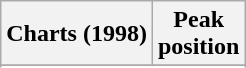<table class="wikitable sortable plainrowheaders" style="text-align:center">
<tr>
<th scope="col">Charts (1998)</th>
<th scope="col">Peak<br>position</th>
</tr>
<tr>
</tr>
<tr>
</tr>
<tr>
</tr>
<tr>
</tr>
<tr>
</tr>
<tr>
</tr>
</table>
